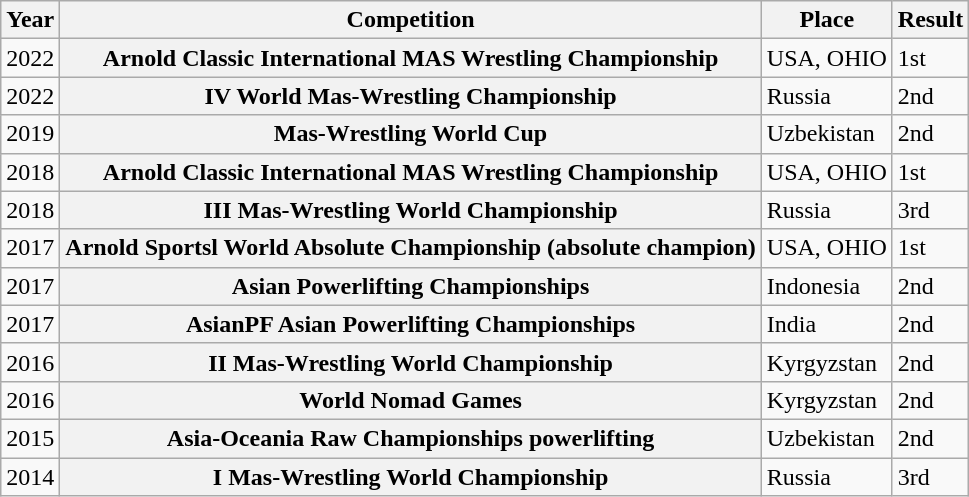<table class="wikitable">
<tr>
<th>Year</th>
<th>Competition</th>
<th>Place</th>
<th>Result</th>
</tr>
<tr>
<td>2022</td>
<th>Arnold Classic International MAS Wrestling Championship</th>
<td>USA, OHIO</td>
<td>1st</td>
</tr>
<tr>
<td>2022</td>
<th>IV World Mas-Wrestling Championship</th>
<td>Russia</td>
<td>2nd</td>
</tr>
<tr>
<td>2019</td>
<th>Mas-Wrestling World Cup</th>
<td>Uzbekistan</td>
<td>2nd</td>
</tr>
<tr>
<td>2018</td>
<th>Arnold Classic International MAS Wrestling Championship</th>
<td>USA, OHIO</td>
<td>1st</td>
</tr>
<tr>
<td>2018</td>
<th>III Mas-Wrestling World Championship</th>
<td>Russia</td>
<td>3rd</td>
</tr>
<tr>
<td>2017</td>
<th>Arnold Sportsl World Absolute Championship (absolute champion)</th>
<td>USA, OHIO</td>
<td>1st</td>
</tr>
<tr>
<td>2017</td>
<th>Asian Powerlifting Championships</th>
<td>Indonesia</td>
<td>2nd</td>
</tr>
<tr>
<td>2017</td>
<th>AsianPF Asian Powerlifting Championships</th>
<td>India</td>
<td>2nd</td>
</tr>
<tr>
<td>2016</td>
<th>II Mas-Wrestling World Championship</th>
<td>Kyrgyzstan</td>
<td>2nd</td>
</tr>
<tr>
<td>2016</td>
<th>World Nomad Games</th>
<td>Kyrgyzstan</td>
<td>2nd</td>
</tr>
<tr>
<td>2015</td>
<th>Asia-Oceania Raw Championships powerlifting</th>
<td>Uzbekistan</td>
<td>2nd</td>
</tr>
<tr>
<td>2014</td>
<th>I Mas-Wrestling World Championship</th>
<td>Russia</td>
<td>3rd</td>
</tr>
</table>
